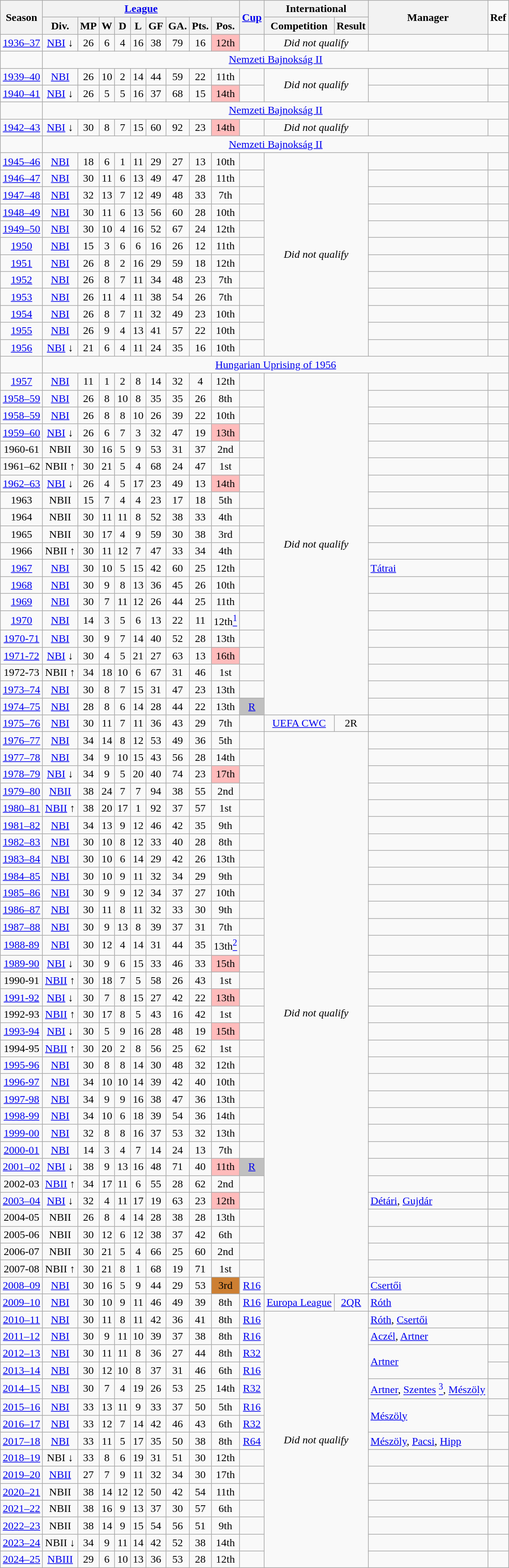<table class="wikitable sortable"  style="text-align:center">
<tr>
<th rowspan="2"><strong>Season</strong></th>
<th colspan="9"><a href='#'>League</a></th>
<th rowspan="2"><a href='#'>Cup</a></th>
<th colspan="2">International</th>
<th rowspan="2">Manager</th>
<td rowspan="2"><strong>Ref</strong></td>
</tr>
<tr>
<th>Div.</th>
<th>MP</th>
<th>W</th>
<th>D</th>
<th>L</th>
<th>GF</th>
<th>GA.</th>
<th>Pts.</th>
<th>Pos.</th>
<th>Competition</th>
<th>Result</th>
</tr>
<tr>
<td><a href='#'>1936–37</a></td>
<td><a href='#'>NBI</a> ↓</td>
<td>26</td>
<td>6</td>
<td>4</td>
<td>16</td>
<td>38</td>
<td>79</td>
<td>16</td>
<td style="text-align:center;background:#FFBBBB;" !>12th</td>
<td></td>
<td colspan="2"><em>Did not qualify</em></td>
<td style="text-align:left;" !></td>
</tr>
<tr>
<td></td>
<td colspan="14"><a href='#'>Nemzeti Bajnokság II</a></td>
</tr>
<tr>
<td><a href='#'>1939–40</a></td>
<td><a href='#'>NBI</a></td>
<td>26</td>
<td>10</td>
<td>2</td>
<td>14</td>
<td>44</td>
<td>59</td>
<td>22</td>
<td>11th</td>
<td></td>
<td colspan="2" rowspan="2"><em>Did not qualify</em></td>
<td style="text-align:left;" !></td>
</tr>
<tr>
<td><a href='#'>1940–41</a></td>
<td><a href='#'>NBI</a> ↓</td>
<td>26</td>
<td>5</td>
<td>5</td>
<td>16</td>
<td>37</td>
<td>68</td>
<td>15</td>
<td style="text-align:center;background:#FFBBBB;" !>14th</td>
<td></td>
<td style="text-align:left;" !></td>
<td></td>
</tr>
<tr>
<td></td>
<td colspan="14"><a href='#'>Nemzeti Bajnokság II</a></td>
</tr>
<tr>
<td><a href='#'>1942–43</a></td>
<td><a href='#'>NBI</a> ↓</td>
<td>30</td>
<td>8</td>
<td>7</td>
<td>15</td>
<td>60</td>
<td>92</td>
<td>23</td>
<td style="text-align:center;background:#FFBBBB;" !>14th</td>
<td></td>
<td colspan="2"><em>Did not qualify</em></td>
<td style="text-align:left;" !></td>
</tr>
<tr>
<td></td>
<td colspan="14"><a href='#'>Nemzeti Bajnokság II</a></td>
</tr>
<tr>
<td><a href='#'>1945–46</a></td>
<td><a href='#'>NBI</a></td>
<td>18</td>
<td>6</td>
<td>1</td>
<td>11</td>
<td>29</td>
<td>27</td>
<td>13</td>
<td>10th</td>
<td></td>
<td colspan="2" rowspan="12"><em>Did not qualify</em></td>
<td style="text-align:left;" !></td>
<td></td>
</tr>
<tr>
<td><a href='#'>1946–47</a></td>
<td><a href='#'>NBI</a></td>
<td>30</td>
<td>11</td>
<td>6</td>
<td>13</td>
<td>49</td>
<td>47</td>
<td>28</td>
<td>11th</td>
<td></td>
<td style="text-align:left;" !></td>
<td></td>
</tr>
<tr>
<td><a href='#'>1947–48</a></td>
<td><a href='#'>NBI</a></td>
<td>32</td>
<td>13</td>
<td>7</td>
<td>12</td>
<td>49</td>
<td>48</td>
<td>33</td>
<td>7th</td>
<td></td>
<td style="text-align:left;" !></td>
<td></td>
</tr>
<tr>
<td><a href='#'>1948–49</a></td>
<td><a href='#'>NBI</a></td>
<td>30</td>
<td>11</td>
<td>6</td>
<td>13</td>
<td>56</td>
<td>60</td>
<td>28</td>
<td>10th</td>
<td></td>
<td style="text-align:left;" !></td>
<td></td>
</tr>
<tr>
<td><a href='#'>1949–50</a></td>
<td><a href='#'>NBI</a></td>
<td>30</td>
<td>10</td>
<td>4</td>
<td>16</td>
<td>52</td>
<td>67</td>
<td>24</td>
<td>12th</td>
<td></td>
<td style="text-align:left;" !></td>
<td></td>
</tr>
<tr>
<td><a href='#'>1950</a></td>
<td><a href='#'>NBI</a></td>
<td>15</td>
<td>3</td>
<td>6</td>
<td>6</td>
<td>16</td>
<td>26</td>
<td>12</td>
<td>11th</td>
<td></td>
<td style="text-align:left;" !></td>
<td></td>
</tr>
<tr>
<td><a href='#'>1951</a></td>
<td><a href='#'>NBI</a></td>
<td>26</td>
<td>8</td>
<td>2</td>
<td>16</td>
<td>29</td>
<td>59</td>
<td>18</td>
<td>12th</td>
<td></td>
<td style="text-align:left;" !></td>
<td></td>
</tr>
<tr>
<td><a href='#'>1952</a></td>
<td><a href='#'>NBI</a></td>
<td>26</td>
<td>8</td>
<td>7</td>
<td>11</td>
<td>34</td>
<td>48</td>
<td>23</td>
<td>7th</td>
<td></td>
<td style="text-align:left;" !></td>
<td></td>
</tr>
<tr>
<td><a href='#'>1953</a></td>
<td><a href='#'>NBI</a></td>
<td>26</td>
<td>11</td>
<td>4</td>
<td>11</td>
<td>38</td>
<td>54</td>
<td>26</td>
<td>7th</td>
<td></td>
<td style="text-align:left;" !></td>
<td></td>
</tr>
<tr>
<td><a href='#'>1954</a></td>
<td><a href='#'>NBI</a></td>
<td>26</td>
<td>8</td>
<td>7</td>
<td>11</td>
<td>32</td>
<td>49</td>
<td>23</td>
<td>10th</td>
<td></td>
<td style="text-align:left;" !></td>
<td></td>
</tr>
<tr>
<td><a href='#'>1955</a></td>
<td><a href='#'>NBI</a></td>
<td>26</td>
<td>9</td>
<td>4</td>
<td>13</td>
<td>41</td>
<td>57</td>
<td>22</td>
<td>10th</td>
<td></td>
<td style="text-align:left;" !></td>
<td></td>
</tr>
<tr>
<td><a href='#'>1956</a></td>
<td><a href='#'>NBI</a> ↓</td>
<td>21</td>
<td>6</td>
<td>4</td>
<td>11</td>
<td>24</td>
<td>35</td>
<td>16</td>
<td>10th</td>
<td></td>
<td style="text-align:left;" !></td>
<td></td>
</tr>
<tr>
<td></td>
<td colspan="14"><a href='#'>Hungarian Uprising of 1956</a></td>
</tr>
<tr>
<td><a href='#'>1957</a></td>
<td><a href='#'>NBI</a></td>
<td>11</td>
<td>1</td>
<td>2</td>
<td>8</td>
<td>14</td>
<td>32</td>
<td>4</td>
<td>12th</td>
<td></td>
<td colspan="2" rowspan="20"><em>Did not qualify</em></td>
<td style="text-align:left;" !></td>
<td></td>
</tr>
<tr>
<td><a href='#'>1958–59</a></td>
<td><a href='#'>NBI</a></td>
<td>26</td>
<td>8</td>
<td>10</td>
<td>8</td>
<td>35</td>
<td>35</td>
<td>26</td>
<td>8th</td>
<td></td>
<td style="text-align:left;" !></td>
<td></td>
</tr>
<tr>
<td><a href='#'>1958–59</a></td>
<td><a href='#'>NBI</a></td>
<td>26</td>
<td>8</td>
<td>8</td>
<td>10</td>
<td>26</td>
<td>39</td>
<td>22</td>
<td>10th</td>
<td></td>
<td style="text-align:left;" !></td>
<td></td>
</tr>
<tr>
<td><a href='#'>1959–60</a></td>
<td><a href='#'>NBI</a> ↓</td>
<td>26</td>
<td>6</td>
<td>7</td>
<td>3</td>
<td>32</td>
<td>47</td>
<td>19</td>
<td style="text-align:center;background:#FFBBBB;" !>13th</td>
<td></td>
<td style="text-align:left;" !></td>
<td></td>
</tr>
<tr>
<td>1960-61</td>
<td>NBII</td>
<td>30</td>
<td>16</td>
<td>5</td>
<td>9</td>
<td>53</td>
<td>31</td>
<td>37</td>
<td style="text-align: center;">2nd</td>
<td></td>
<td style="text-align: left;"></td>
<td></td>
</tr>
<tr>
<td>1961–62</td>
<td>NBII ↑</td>
<td>30</td>
<td>21</td>
<td>5</td>
<td>4</td>
<td>68</td>
<td>24</td>
<td>47</td>
<td style="text-align: center;">1st</td>
<td></td>
<td style="text-align: left;"></td>
<td></td>
</tr>
<tr>
<td><a href='#'>1962–63</a></td>
<td><a href='#'>NBI</a> ↓</td>
<td>26</td>
<td>4</td>
<td>5</td>
<td>17</td>
<td>23</td>
<td>49</td>
<td>13</td>
<td style="text-align:center;background:#FFBBBB;" !>14th</td>
<td></td>
<td style="text-align:left;" !></td>
</tr>
<tr>
<td>1963</td>
<td>NBII</td>
<td>15</td>
<td>7</td>
<td>4</td>
<td>4</td>
<td>23</td>
<td>17</td>
<td>18</td>
<td style="text-align: center;">5th</td>
<td></td>
<td style="text-align: left;"></td>
<td></td>
</tr>
<tr>
<td>1964</td>
<td>NBII</td>
<td>30</td>
<td>11</td>
<td>11</td>
<td>8</td>
<td>52</td>
<td>38</td>
<td>33</td>
<td style="text-align: center;">4th</td>
<td></td>
<td style="text-align: left;"></td>
<td></td>
</tr>
<tr>
<td>1965</td>
<td>NBII</td>
<td>30</td>
<td>17</td>
<td>4</td>
<td>9</td>
<td>59</td>
<td>30</td>
<td>38</td>
<td style="text-align: center;">3rd</td>
<td></td>
<td style="text-align: left;"></td>
<td></td>
</tr>
<tr>
<td>1966</td>
<td>NBII ↑</td>
<td>30</td>
<td>11</td>
<td>12</td>
<td>7</td>
<td>47</td>
<td>33</td>
<td>34</td>
<td style="text-align: center;">4th</td>
<td></td>
<td style="text-align: left;"></td>
<td></td>
</tr>
<tr>
<td><a href='#'>1967</a></td>
<td><a href='#'>NBI</a></td>
<td>30</td>
<td>10</td>
<td>5</td>
<td>15</td>
<td>42</td>
<td>60</td>
<td>25</td>
<td>12th</td>
<td></td>
<td style="text-align:left;" !> <a href='#'>Tátrai</a></td>
<td></td>
</tr>
<tr>
<td><a href='#'>1968</a></td>
<td><a href='#'>NBI</a></td>
<td>30</td>
<td>9</td>
<td>8</td>
<td>13</td>
<td>36</td>
<td>45</td>
<td>26</td>
<td>10th</td>
<td></td>
<td style="text-align:left;" !></td>
<td></td>
</tr>
<tr>
<td><a href='#'>1969</a></td>
<td><a href='#'>NBI</a></td>
<td>30</td>
<td>7</td>
<td>11</td>
<td>12</td>
<td>26</td>
<td>44</td>
<td>25</td>
<td>11th</td>
<td></td>
<td style="text-align:left;" !></td>
<td></td>
</tr>
<tr>
<td><a href='#'>1970</a></td>
<td><a href='#'>NBI</a></td>
<td>14</td>
<td>3</td>
<td>5</td>
<td>6</td>
<td>13</td>
<td>22</td>
<td>11</td>
<td>12th<a href='#'><sup>1</sup></a></td>
<td></td>
<td style="text-align:left;" !></td>
<td></td>
</tr>
<tr>
<td><a href='#'>1970-71</a></td>
<td><a href='#'>NBI</a></td>
<td>30</td>
<td>9</td>
<td>7</td>
<td>14</td>
<td>40</td>
<td>52</td>
<td>28</td>
<td>13th</td>
<td></td>
<td style="text-align:left;" !></td>
<td></td>
</tr>
<tr>
<td><a href='#'>1971-72</a></td>
<td><a href='#'>NBI</a> ↓</td>
<td>30</td>
<td>4</td>
<td>5</td>
<td>21</td>
<td>27</td>
<td>63</td>
<td>13</td>
<td style="text-align:center;background:#FFBBBB;" !>16th</td>
<td></td>
<td style="text-align:left;" !></td>
</tr>
<tr>
<td>1972-73</td>
<td>NBII ↑</td>
<td>34</td>
<td>18</td>
<td>10</td>
<td>6</td>
<td>67</td>
<td>31</td>
<td>46</td>
<td style="text-align: center;">1st</td>
<td></td>
<td style="text-align: left;"></td>
<td></td>
</tr>
<tr>
<td><a href='#'>1973–74</a></td>
<td><a href='#'>NBI</a></td>
<td>30</td>
<td>8</td>
<td>7</td>
<td>15</td>
<td>31</td>
<td>47</td>
<td>23</td>
<td>13th</td>
<td></td>
<td style="text-align:left;" !></td>
<td></td>
</tr>
<tr>
<td><a href='#'>1974–75</a></td>
<td><a href='#'>NBI</a></td>
<td>28</td>
<td>8</td>
<td>6</td>
<td>14</td>
<td>28</td>
<td>44</td>
<td>22</td>
<td>13th</td>
<td style="text-align:center;background:silver;" !><a href='#'>R</a></td>
<td style="text-align:left;" !></td>
<td></td>
</tr>
<tr>
<td><a href='#'>1975–76</a></td>
<td><a href='#'>NBI</a></td>
<td>30</td>
<td>11</td>
<td>7</td>
<td>11</td>
<td>36</td>
<td>43</td>
<td>29</td>
<td>7th</td>
<td></td>
<td><a href='#'>UEFA CWC</a></td>
<td>2R</td>
<td style="text-align:left;" !></td>
<td></td>
</tr>
<tr>
<td><a href='#'>1976–77</a></td>
<td><a href='#'>NBI</a></td>
<td>34</td>
<td>14</td>
<td>8</td>
<td>12</td>
<td>53</td>
<td>49</td>
<td>36</td>
<td>5th</td>
<td></td>
<td colspan="2" rowspan="33"><em>Did not qualify</em></td>
<td style="text-align:left;" !></td>
<td></td>
</tr>
<tr>
<td><a href='#'>1977–78</a></td>
<td><a href='#'>NBI</a></td>
<td>34</td>
<td>9</td>
<td>10</td>
<td>15</td>
<td>43</td>
<td>56</td>
<td>28</td>
<td>14th</td>
<td></td>
<td style="text-align:left;" !></td>
<td></td>
</tr>
<tr>
<td><a href='#'>1978–79</a></td>
<td><a href='#'>NBI</a> ↓</td>
<td>34</td>
<td>9</td>
<td>5</td>
<td>20</td>
<td>40</td>
<td>74</td>
<td>23</td>
<td style="text-align:center;background:#FFBBBB;" !>17th</td>
<td></td>
<td style="text-align:left;" !></td>
<td></td>
</tr>
<tr>
<td><a href='#'>1979–80</a></td>
<td><a href='#'>NBII</a></td>
<td>38</td>
<td>24</td>
<td>7</td>
<td>7</td>
<td>94</td>
<td>38</td>
<td>55</td>
<td style="text-align: center;">2nd</td>
<td></td>
<td style="text-align: left;"></td>
<td></td>
</tr>
<tr>
<td><a href='#'>1980–81</a></td>
<td><a href='#'>NBII</a> ↑</td>
<td>38</td>
<td>20</td>
<td>17</td>
<td>1</td>
<td>92</td>
<td>37</td>
<td>57</td>
<td style="text-align: center;">1st</td>
<td></td>
<td style="text-align: left;"></td>
<td></td>
</tr>
<tr>
<td><a href='#'>1981–82</a></td>
<td><a href='#'>NBI</a></td>
<td>34</td>
<td>13</td>
<td>9</td>
<td>12</td>
<td>46</td>
<td>42</td>
<td>35</td>
<td>9th</td>
<td></td>
<td style="text-align:left;" !></td>
<td></td>
</tr>
<tr>
<td><a href='#'>1982–83</a></td>
<td><a href='#'>NBI</a></td>
<td>30</td>
<td>10</td>
<td>8</td>
<td>12</td>
<td>33</td>
<td>40</td>
<td>28</td>
<td>8th</td>
<td></td>
<td style="text-align:left;" !></td>
<td></td>
</tr>
<tr>
<td><a href='#'>1983–84</a></td>
<td><a href='#'>NBI</a></td>
<td>30</td>
<td>10</td>
<td>6</td>
<td>14</td>
<td>29</td>
<td>42</td>
<td>26</td>
<td>13th</td>
<td></td>
<td style="text-align:left;" !></td>
<td></td>
</tr>
<tr>
<td><a href='#'>1984–85</a></td>
<td><a href='#'>NBI</a></td>
<td>30</td>
<td>10</td>
<td>9</td>
<td>11</td>
<td>32</td>
<td>34</td>
<td>29</td>
<td>9th</td>
<td></td>
<td style="text-align:left;" !></td>
<td></td>
</tr>
<tr>
<td><a href='#'>1985–86</a></td>
<td><a href='#'>NBI</a></td>
<td>30</td>
<td>9</td>
<td>9</td>
<td>12</td>
<td>34</td>
<td>37</td>
<td>27</td>
<td>10th</td>
<td></td>
<td style="text-align:left;" !></td>
<td></td>
</tr>
<tr>
<td><a href='#'>1986–87</a></td>
<td><a href='#'>NBI</a></td>
<td>30</td>
<td>11</td>
<td>8</td>
<td>11</td>
<td>32</td>
<td>33</td>
<td>30</td>
<td>9th</td>
<td></td>
<td style="text-align:left;" !></td>
<td></td>
</tr>
<tr>
<td><a href='#'>1987–88</a></td>
<td><a href='#'>NBI</a></td>
<td>30</td>
<td>9</td>
<td>13</td>
<td>8</td>
<td>39</td>
<td>37</td>
<td>31</td>
<td>7th</td>
<td></td>
<td style="text-align:left;" !></td>
<td></td>
</tr>
<tr>
<td><a href='#'>1988-89</a></td>
<td><a href='#'>NBI</a></td>
<td>30</td>
<td>12</td>
<td>4</td>
<td>14</td>
<td>31</td>
<td>44</td>
<td>35</td>
<td>13th<a href='#'><sup>2</sup></a></td>
<td></td>
<td style="text-align:left;" !></td>
<td></td>
</tr>
<tr>
<td><a href='#'>1989-90</a></td>
<td><a href='#'>NBI</a> ↓</td>
<td>30</td>
<td>9</td>
<td>6</td>
<td>15</td>
<td>33</td>
<td>46</td>
<td>33</td>
<td style="text-align:center;background:#FFBBBB;" !>15th</td>
<td></td>
<td style="text-align:left;" !></td>
<td></td>
</tr>
<tr>
<td>1990-91</td>
<td><a href='#'>NBII</a> ↑</td>
<td>30</td>
<td>18</td>
<td>7</td>
<td>5</td>
<td>58</td>
<td>26</td>
<td>43</td>
<td style="text-align: center;">1st</td>
<td></td>
<td style="text-align: left;"></td>
<td></td>
</tr>
<tr>
<td><a href='#'>1991-92</a></td>
<td><a href='#'>NBI</a> ↓</td>
<td>30</td>
<td>7</td>
<td>8</td>
<td>15</td>
<td>27</td>
<td>42</td>
<td>22</td>
<td style="text-align:center;background:#FFBBBB;" !>13th</td>
<td></td>
<td style="text-align:left;" !></td>
</tr>
<tr>
<td>1992-93</td>
<td><a href='#'>NBII</a> ↑</td>
<td>30</td>
<td>17</td>
<td>8</td>
<td>5</td>
<td>43</td>
<td>16</td>
<td>42</td>
<td style="text-align: center;">1st</td>
<td></td>
<td style="text-align: left;"></td>
<td></td>
</tr>
<tr>
<td><a href='#'>1993-94</a></td>
<td><a href='#'>NBI</a> ↓</td>
<td>30</td>
<td>5</td>
<td>9</td>
<td>16</td>
<td>28</td>
<td>48</td>
<td>19</td>
<td style="text-align:center;background:#FFBBBB;" !>15th</td>
<td></td>
<td style="text-align:left;" !></td>
</tr>
<tr>
<td>1994-95</td>
<td><a href='#'>NBII</a> ↑</td>
<td>30</td>
<td>20</td>
<td>2</td>
<td>8</td>
<td>56</td>
<td>25</td>
<td>62</td>
<td style="text-align: center;">1st</td>
<td></td>
<td style="text-align: left;"></td>
<td></td>
</tr>
<tr>
<td><a href='#'>1995-96</a></td>
<td><a href='#'>NBI</a></td>
<td>30</td>
<td>8</td>
<td>8</td>
<td>14</td>
<td>30</td>
<td>48</td>
<td>32</td>
<td>12th</td>
<td></td>
<td style="text-align:left;" !></td>
<td></td>
</tr>
<tr>
<td><a href='#'>1996-97</a></td>
<td><a href='#'>NBI</a></td>
<td>34</td>
<td>10</td>
<td>10</td>
<td>14</td>
<td>39</td>
<td>42</td>
<td>40</td>
<td>10th</td>
<td></td>
<td style="text-align:left;" !></td>
<td></td>
</tr>
<tr>
<td><a href='#'>1997-98</a></td>
<td><a href='#'>NBI</a></td>
<td>34</td>
<td>9</td>
<td>9</td>
<td>16</td>
<td>38</td>
<td>47</td>
<td>36</td>
<td>13th</td>
<td></td>
<td style="text-align:left;" !></td>
<td></td>
</tr>
<tr>
<td><a href='#'>1998-99</a></td>
<td><a href='#'>NBI</a></td>
<td>34</td>
<td>10</td>
<td>6</td>
<td>18</td>
<td>39</td>
<td>54</td>
<td>36</td>
<td>14th</td>
<td></td>
<td style="text-align:left;" !></td>
<td></td>
</tr>
<tr>
<td><a href='#'>1999-00</a></td>
<td><a href='#'>NBI</a></td>
<td>32</td>
<td>8</td>
<td>8</td>
<td>16</td>
<td>37</td>
<td>53</td>
<td>32</td>
<td>13th</td>
<td></td>
<td style="text-align:left;" !></td>
<td></td>
</tr>
<tr>
<td><a href='#'>2000-01</a></td>
<td><a href='#'>NBI</a></td>
<td>14</td>
<td>3</td>
<td>4</td>
<td>7</td>
<td>14</td>
<td>24</td>
<td>13</td>
<td>7th</td>
<td></td>
<td style="text-align:left;" !></td>
<td></td>
</tr>
<tr>
<td><a href='#'>2001–02</a></td>
<td><a href='#'>NBI</a> ↓</td>
<td>38</td>
<td>9</td>
<td>13</td>
<td>16</td>
<td>48</td>
<td>71</td>
<td>40</td>
<td style="text-align:center;background:#FFBBBB;" !>11th</td>
<td style="text-align:center;background:silver;" !><a href='#'>R</a></td>
<td style="text-align:left;" !></td>
</tr>
<tr>
<td>2002-03</td>
<td><a href='#'>NBII</a> ↑</td>
<td>34</td>
<td>17</td>
<td>11</td>
<td>6</td>
<td>55</td>
<td>28</td>
<td>62</td>
<td style="text-align: center;">2nd</td>
<td style="text-align: center;"></td>
<td style="text-align: left;"></td>
<td></td>
</tr>
<tr>
<td><a href='#'>2003–04</a></td>
<td><a href='#'>NBI</a> ↓</td>
<td>32</td>
<td>4</td>
<td>11</td>
<td>17</td>
<td>19</td>
<td>63</td>
<td>23</td>
<td style="text-align:center;background:#FFBBBB;" !>12th</td>
<td></td>
<td style="text-align:left;" !> <a href='#'>Détári</a>,  <a href='#'>Gujdár</a></td>
<td></td>
</tr>
<tr>
<td>2004-05</td>
<td>NBII</td>
<td>26</td>
<td>8</td>
<td>4</td>
<td>14</td>
<td>28</td>
<td>38</td>
<td>28</td>
<td style="text-align: center;">13th</td>
<td></td>
<td style="text-align: left;"></td>
<td></td>
</tr>
<tr>
<td>2005-06</td>
<td>NBII</td>
<td>30</td>
<td>12</td>
<td>6</td>
<td>12</td>
<td>38</td>
<td>37</td>
<td>42</td>
<td style="text-align: center;">6th</td>
<td></td>
<td style="text-align: left;"></td>
<td></td>
</tr>
<tr>
<td>2006-07</td>
<td>NBII</td>
<td>30</td>
<td>21</td>
<td>5</td>
<td>4</td>
<td>66</td>
<td>25</td>
<td>60</td>
<td style="text-align: center;">2nd</td>
<td></td>
<td style="text-align: left;"></td>
<td></td>
</tr>
<tr>
<td>2007-08</td>
<td>NBII ↑</td>
<td>30</td>
<td>21</td>
<td>8</td>
<td>1</td>
<td>68</td>
<td>19</td>
<td>71</td>
<td style="text-align: center;">1st</td>
<td></td>
<td style="text-align: left;"></td>
<td></td>
</tr>
<tr>
<td><a href='#'>2008–09</a></td>
<td><a href='#'>NBI</a></td>
<td>30</td>
<td>16</td>
<td>5</td>
<td>9</td>
<td>44</td>
<td>29</td>
<td>53</td>
<td style="text-align:center;" bgcolor="CD7F32" !>3rd</td>
<td><a href='#'>R16</a></td>
<td style="text-align:left;" !> <a href='#'>Csertői</a></td>
<td></td>
</tr>
<tr>
<td><a href='#'>2009–10</a></td>
<td><a href='#'>NBI</a></td>
<td>30</td>
<td>10</td>
<td>9</td>
<td>11</td>
<td>46</td>
<td>49</td>
<td>39</td>
<td>8th</td>
<td><a href='#'>R16</a></td>
<td><a href='#'>Europa League</a></td>
<td><a href='#'>2QR</a></td>
<td style="text-align:left;" !> <a href='#'>Róth</a></td>
<td></td>
</tr>
<tr>
<td><a href='#'>2010–11</a></td>
<td><a href='#'>NBI</a></td>
<td>30</td>
<td>11</td>
<td>8</td>
<td>11</td>
<td>42</td>
<td>36</td>
<td>41</td>
<td>8th</td>
<td><a href='#'>R16</a></td>
<td colspan="2" rowspan="15"><em>Did not qualify</em></td>
<td style="text-align:left;" !> <a href='#'>Róth</a>,  <a href='#'>Csertői</a></td>
<td></td>
</tr>
<tr>
<td><a href='#'>2011–12</a></td>
<td><a href='#'>NBI</a></td>
<td>30</td>
<td>9</td>
<td>11</td>
<td>10</td>
<td>39</td>
<td>37</td>
<td>38</td>
<td>8th</td>
<td><a href='#'>R16</a></td>
<td style="text-align:left;" !> <a href='#'>Aczél</a>,  <a href='#'>Artner</a></td>
<td></td>
</tr>
<tr>
<td><a href='#'>2012–13</a></td>
<td><a href='#'>NBI</a></td>
<td>30</td>
<td>11</td>
<td>11</td>
<td>8</td>
<td>36</td>
<td>27</td>
<td>44</td>
<td>8th</td>
<td><a href='#'>R32</a></td>
<td rowspan="2" style="text-align:left;" !> <a href='#'>Artner</a></td>
<td></td>
</tr>
<tr>
<td><a href='#'>2013–14</a></td>
<td><a href='#'>NBI</a></td>
<td>30</td>
<td>12</td>
<td>10</td>
<td>8</td>
<td>37</td>
<td>31</td>
<td>46</td>
<td>6th</td>
<td><a href='#'>R16</a></td>
<td></td>
</tr>
<tr>
<td><a href='#'>2014–15</a></td>
<td><a href='#'>NBI</a></td>
<td>30</td>
<td>7</td>
<td>4</td>
<td>19</td>
<td>26</td>
<td>53</td>
<td>25</td>
<td>14th</td>
<td><a href='#'>R32</a></td>
<td style="text-align:left;" !>  <a href='#'>Artner</a>,  <a href='#'>Szentes</a>  <a href='#'><sup>3</sup></a>,   <a href='#'>Mészöly</a></td>
<td></td>
</tr>
<tr>
<td><a href='#'>2015–16</a></td>
<td><a href='#'>NBI</a></td>
<td>33</td>
<td>13</td>
<td>11</td>
<td>9</td>
<td>33</td>
<td>37</td>
<td>50</td>
<td>5th</td>
<td><a href='#'>R16</a></td>
<td rowspan="2" style="text-align:left;" !>  <a href='#'>Mészöly</a></td>
<td></td>
</tr>
<tr>
<td><a href='#'>2016–17</a></td>
<td><a href='#'>NBI</a></td>
<td>33</td>
<td>12</td>
<td>7</td>
<td>14</td>
<td>42</td>
<td>46</td>
<td>43</td>
<td>6th</td>
<td><a href='#'>R32</a></td>
<td></td>
</tr>
<tr>
<td><a href='#'>2017–18</a></td>
<td><a href='#'>NBI</a></td>
<td>33</td>
<td>11</td>
<td>5</td>
<td>17</td>
<td>35</td>
<td>50</td>
<td>38</td>
<td>8th</td>
<td><a href='#'>R64</a></td>
<td style="text-align:left;" !>  <a href='#'>Mészöly</a>,  <a href='#'>Pacsi</a>,  <a href='#'>Hipp</a></td>
<td></td>
</tr>
<tr>
<td><a href='#'>2018–19</a></td>
<td>NBI ↓</td>
<td>33</td>
<td>8</td>
<td>6</td>
<td>19</td>
<td>31</td>
<td>51</td>
<td>30</td>
<td>12th</td>
<td></td>
<td style="text-align: left;"></td>
<td></td>
</tr>
<tr>
<td><a href='#'>2019–20</a></td>
<td><a href='#'>NBII</a></td>
<td>27</td>
<td>7</td>
<td>9</td>
<td>11</td>
<td>32</td>
<td>34</td>
<td>30</td>
<td>17th</td>
<td></td>
<td style="text-align: left;"></td>
<td></td>
</tr>
<tr>
<td><a href='#'>2020–21</a></td>
<td>NBII</td>
<td>38</td>
<td>14</td>
<td>12</td>
<td>12</td>
<td>50</td>
<td>42</td>
<td>54</td>
<td>11th</td>
<td></td>
<td style="text-align: left;"></td>
<td></td>
</tr>
<tr>
<td><a href='#'>2021–22</a></td>
<td>NBII</td>
<td>38</td>
<td>16</td>
<td>9</td>
<td>13</td>
<td>37</td>
<td>30</td>
<td>57</td>
<td>6th</td>
<td></td>
<td style="text-align: left;"></td>
<td></td>
</tr>
<tr>
<td><a href='#'>2022–23</a></td>
<td>NBII</td>
<td>38</td>
<td>14</td>
<td>9</td>
<td>15</td>
<td>54</td>
<td>56</td>
<td>51</td>
<td>9th</td>
<td></td>
<td style="text-align: left;"></td>
<td></td>
</tr>
<tr>
<td><a href='#'>2023–24</a></td>
<td>NBII ↓</td>
<td>34</td>
<td>9</td>
<td>11</td>
<td>14</td>
<td>42</td>
<td>52</td>
<td>38</td>
<td>14th</td>
<td></td>
<td style="text-align: left;"></td>
<td></td>
</tr>
<tr>
<td><a href='#'>2024–25</a></td>
<td><a href='#'>NBIII</a></td>
<td>29</td>
<td>6</td>
<td>10</td>
<td>13</td>
<td>36</td>
<td>53</td>
<td>28</td>
<td>12th</td>
<td></td>
<td style="text-align: left;"></td>
<td></td>
</tr>
</table>
